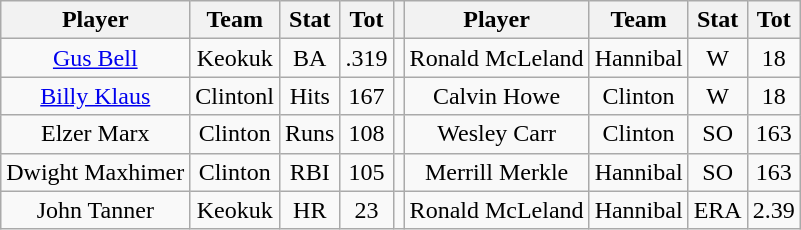<table class="wikitable" style="text-align:center">
<tr>
<th>Player</th>
<th>Team</th>
<th>Stat</th>
<th>Tot</th>
<th></th>
<th>Player</th>
<th>Team</th>
<th>Stat</th>
<th>Tot</th>
</tr>
<tr>
<td><a href='#'>Gus Bell</a></td>
<td>Keokuk</td>
<td>BA</td>
<td>.319</td>
<td></td>
<td>Ronald McLeland</td>
<td>Hannibal</td>
<td>W</td>
<td>18</td>
</tr>
<tr>
<td><a href='#'>Billy Klaus</a></td>
<td>Clintonl</td>
<td>Hits</td>
<td>167</td>
<td></td>
<td>Calvin Howe</td>
<td>Clinton</td>
<td>W</td>
<td>18</td>
</tr>
<tr>
<td>Elzer Marx</td>
<td>Clinton</td>
<td>Runs</td>
<td>108</td>
<td></td>
<td>Wesley Carr</td>
<td>Clinton</td>
<td>SO</td>
<td>163</td>
</tr>
<tr>
<td>Dwight Maxhimer</td>
<td>Clinton</td>
<td>RBI</td>
<td>105</td>
<td></td>
<td>Merrill Merkle</td>
<td>Hannibal</td>
<td>SO</td>
<td>163</td>
</tr>
<tr>
<td>John Tanner</td>
<td>Keokuk</td>
<td>HR</td>
<td>23</td>
<td></td>
<td>Ronald McLeland</td>
<td>Hannibal</td>
<td>ERA</td>
<td>2.39</td>
</tr>
</table>
